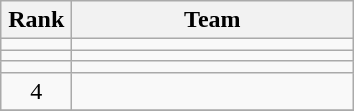<table class="wikitable" style="text-align:center;">
<tr>
<th width=40>Rank</th>
<th width=180>Team</th>
</tr>
<tr>
<td></td>
<td align=left></td>
</tr>
<tr>
<td></td>
<td align=left></td>
</tr>
<tr>
<td></td>
<td align=left></td>
</tr>
<tr>
<td>4</td>
<td align=left></td>
</tr>
<tr>
</tr>
</table>
